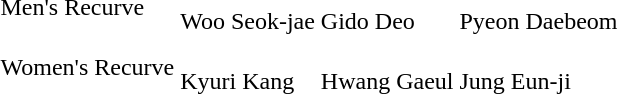<table>
<tr>
<td>Men's Recurve</td>
<td><br>Woo Seok-jae</td>
<td><br>Gido Deo</td>
<td><br>Pyeon Daebeom</td>
</tr>
<tr>
<td>Women's Recurve</td>
<td><br>Kyuri Kang</td>
<td><br>Hwang Gaeul</td>
<td><br>Jung Eun-ji</td>
</tr>
</table>
